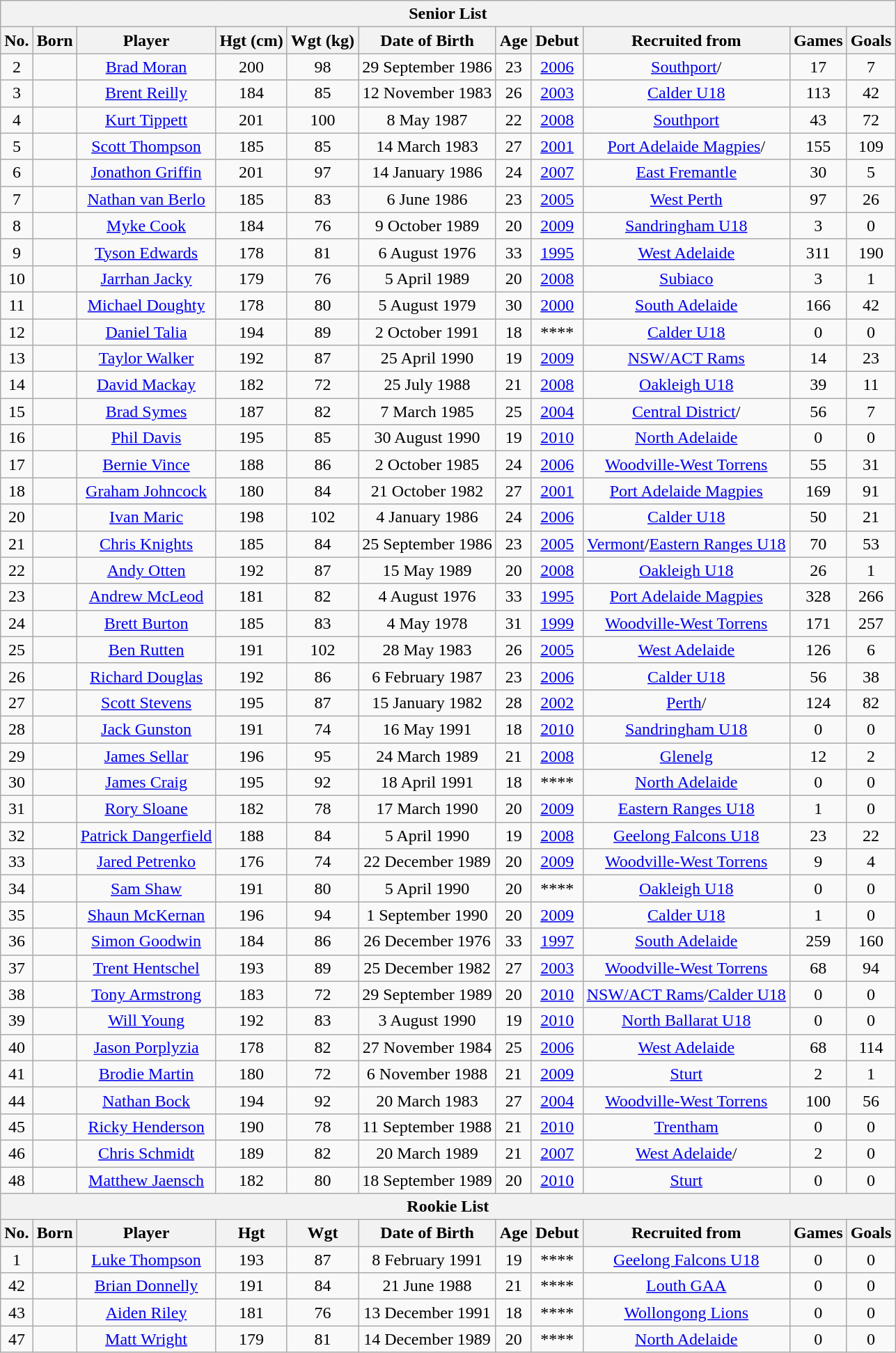<table class="wikitable" style="text-align:center;">
<tr>
<th colspan="11">Senior List</th>
</tr>
<tr>
<th>No.</th>
<th>Born</th>
<th>Player</th>
<th>Hgt (cm)</th>
<th>Wgt (kg)</th>
<th>Date of Birth</th>
<th>Age</th>
<th>Debut</th>
<th>Recruited from</th>
<th>Games</th>
<th>Goals</th>
</tr>
<tr>
<td>2</td>
<td></td>
<td><a href='#'>Brad Moran</a></td>
<td>200</td>
<td>98</td>
<td>29 September 1986</td>
<td>23</td>
<td><a href='#'>2006</a></td>
<td><a href='#'>Southport</a>/</td>
<td>17</td>
<td>7</td>
</tr>
<tr>
<td>3</td>
<td></td>
<td><a href='#'>Brent Reilly</a></td>
<td>184</td>
<td>85</td>
<td>12 November 1983</td>
<td>26</td>
<td><a href='#'>2003</a></td>
<td><a href='#'>Calder U18</a></td>
<td>113</td>
<td>42</td>
</tr>
<tr>
<td>4</td>
<td></td>
<td><a href='#'>Kurt Tippett</a></td>
<td>201</td>
<td>100</td>
<td>8 May 1987</td>
<td>22</td>
<td><a href='#'>2008</a></td>
<td><a href='#'>Southport</a></td>
<td>43</td>
<td>72</td>
</tr>
<tr>
<td>5</td>
<td></td>
<td><a href='#'>Scott Thompson</a></td>
<td>185</td>
<td>85</td>
<td>14 March 1983</td>
<td>27</td>
<td><a href='#'>2001</a></td>
<td><a href='#'>Port Adelaide Magpies</a>/</td>
<td>155</td>
<td>109</td>
</tr>
<tr>
<td>6</td>
<td></td>
<td><a href='#'>Jonathon Griffin</a></td>
<td>201</td>
<td>97</td>
<td>14 January 1986</td>
<td>24</td>
<td><a href='#'>2007</a></td>
<td><a href='#'>East Fremantle</a></td>
<td>30</td>
<td>5</td>
</tr>
<tr>
<td>7</td>
<td></td>
<td><a href='#'>Nathan van Berlo</a></td>
<td>185</td>
<td>83</td>
<td>6 June 1986</td>
<td>23</td>
<td><a href='#'>2005</a></td>
<td><a href='#'>West Perth</a></td>
<td>97</td>
<td>26</td>
</tr>
<tr>
<td>8</td>
<td></td>
<td><a href='#'>Myke Cook</a></td>
<td>184</td>
<td>76</td>
<td>9 October 1989</td>
<td>20</td>
<td><a href='#'>2009</a></td>
<td><a href='#'>Sandringham U18</a></td>
<td>3</td>
<td>0</td>
</tr>
<tr>
<td>9</td>
<td></td>
<td><a href='#'>Tyson Edwards</a></td>
<td>178</td>
<td>81</td>
<td>6 August 1976</td>
<td>33</td>
<td><a href='#'>1995</a></td>
<td><a href='#'>West Adelaide</a></td>
<td>311</td>
<td>190</td>
</tr>
<tr>
<td>10</td>
<td></td>
<td><a href='#'>Jarrhan Jacky</a></td>
<td>179</td>
<td>76</td>
<td>5 April 1989</td>
<td>20</td>
<td><a href='#'>2008</a></td>
<td><a href='#'>Subiaco</a></td>
<td>3</td>
<td>1</td>
</tr>
<tr>
<td>11</td>
<td></td>
<td><a href='#'>Michael Doughty</a></td>
<td>178</td>
<td>80</td>
<td>5 August 1979</td>
<td>30</td>
<td><a href='#'>2000</a></td>
<td><a href='#'>South Adelaide</a></td>
<td>166</td>
<td>42</td>
</tr>
<tr>
<td>12</td>
<td></td>
<td><a href='#'>Daniel Talia</a></td>
<td>194</td>
<td>89</td>
<td>2 October 1991</td>
<td>18</td>
<td>****</td>
<td><a href='#'>Calder U18</a></td>
<td>0</td>
<td>0</td>
</tr>
<tr>
<td>13</td>
<td></td>
<td><a href='#'>Taylor Walker</a></td>
<td>192</td>
<td>87</td>
<td>25 April 1990</td>
<td>19</td>
<td><a href='#'>2009</a></td>
<td><a href='#'>NSW/ACT Rams</a></td>
<td>14</td>
<td>23</td>
</tr>
<tr>
<td>14</td>
<td></td>
<td><a href='#'>David Mackay</a></td>
<td>182</td>
<td>72</td>
<td>25 July 1988</td>
<td>21</td>
<td><a href='#'>2008</a></td>
<td><a href='#'>Oakleigh U18</a></td>
<td>39</td>
<td>11</td>
</tr>
<tr>
<td>15</td>
<td></td>
<td><a href='#'>Brad Symes</a></td>
<td>187</td>
<td>82</td>
<td>7 March 1985</td>
<td>25</td>
<td><a href='#'>2004</a></td>
<td><a href='#'>Central District</a>/</td>
<td>56</td>
<td>7</td>
</tr>
<tr>
<td>16</td>
<td></td>
<td><a href='#'>Phil Davis</a></td>
<td>195</td>
<td>85</td>
<td>30 August 1990</td>
<td>19</td>
<td><a href='#'>2010</a></td>
<td><a href='#'>North Adelaide</a></td>
<td>0</td>
<td>0</td>
</tr>
<tr>
<td>17</td>
<td></td>
<td><a href='#'>Bernie Vince</a></td>
<td>188</td>
<td>86</td>
<td>2 October 1985</td>
<td>24</td>
<td><a href='#'>2006</a></td>
<td><a href='#'>Woodville-West Torrens</a></td>
<td>55</td>
<td>31</td>
</tr>
<tr>
<td>18</td>
<td></td>
<td><a href='#'>Graham Johncock</a></td>
<td>180</td>
<td>84</td>
<td>21 October 1982</td>
<td>27</td>
<td><a href='#'>2001</a></td>
<td><a href='#'>Port Adelaide Magpies</a></td>
<td>169</td>
<td>91</td>
</tr>
<tr>
<td>20</td>
<td></td>
<td><a href='#'>Ivan Maric</a></td>
<td>198</td>
<td>102</td>
<td>4 January 1986</td>
<td>24</td>
<td><a href='#'>2006</a></td>
<td><a href='#'>Calder U18</a></td>
<td>50</td>
<td>21</td>
</tr>
<tr>
<td>21</td>
<td></td>
<td><a href='#'>Chris Knights</a></td>
<td>185</td>
<td>84</td>
<td>25 September 1986</td>
<td>23</td>
<td><a href='#'>2005</a></td>
<td><a href='#'>Vermont</a>/<a href='#'>Eastern Ranges U18</a></td>
<td>70</td>
<td>53</td>
</tr>
<tr>
<td>22</td>
<td></td>
<td><a href='#'>Andy Otten</a></td>
<td>192</td>
<td>87</td>
<td>15 May 1989</td>
<td>20</td>
<td><a href='#'>2008</a></td>
<td><a href='#'>Oakleigh U18</a></td>
<td>26</td>
<td>1</td>
</tr>
<tr>
<td>23</td>
<td></td>
<td><a href='#'>Andrew McLeod</a></td>
<td>181</td>
<td>82</td>
<td>4 August 1976</td>
<td>33</td>
<td><a href='#'>1995</a></td>
<td><a href='#'>Port Adelaide Magpies</a></td>
<td>328</td>
<td>266</td>
</tr>
<tr>
<td>24</td>
<td></td>
<td><a href='#'>Brett Burton</a></td>
<td>185</td>
<td>83</td>
<td>4 May 1978</td>
<td>31</td>
<td><a href='#'>1999</a></td>
<td><a href='#'>Woodville-West Torrens</a></td>
<td>171</td>
<td>257</td>
</tr>
<tr>
<td>25</td>
<td></td>
<td><a href='#'>Ben Rutten</a></td>
<td>191</td>
<td>102</td>
<td>28 May 1983</td>
<td>26</td>
<td><a href='#'>2005</a></td>
<td><a href='#'>West Adelaide</a></td>
<td>126</td>
<td>6</td>
</tr>
<tr>
<td>26</td>
<td></td>
<td><a href='#'>Richard Douglas</a></td>
<td>192</td>
<td>86</td>
<td>6 February 1987</td>
<td>23</td>
<td><a href='#'>2006</a></td>
<td><a href='#'>Calder U18</a></td>
<td>56</td>
<td>38</td>
</tr>
<tr>
<td>27</td>
<td></td>
<td><a href='#'>Scott Stevens</a></td>
<td>195</td>
<td>87</td>
<td>15 January 1982</td>
<td>28</td>
<td><a href='#'>2002</a></td>
<td><a href='#'>Perth</a>/</td>
<td>124</td>
<td>82</td>
</tr>
<tr>
<td>28</td>
<td></td>
<td><a href='#'>Jack Gunston</a></td>
<td>191</td>
<td>74</td>
<td>16 May 1991</td>
<td>18</td>
<td><a href='#'>2010</a></td>
<td><a href='#'>Sandringham U18</a></td>
<td>0</td>
<td>0</td>
</tr>
<tr>
<td>29</td>
<td></td>
<td><a href='#'>James Sellar</a></td>
<td>196</td>
<td>95</td>
<td>24 March 1989</td>
<td>21</td>
<td><a href='#'>2008</a></td>
<td><a href='#'>Glenelg</a></td>
<td>12</td>
<td>2</td>
</tr>
<tr>
<td>30</td>
<td></td>
<td><a href='#'>James Craig</a></td>
<td>195</td>
<td>92</td>
<td>18 April 1991</td>
<td>18</td>
<td>****</td>
<td><a href='#'>North Adelaide</a></td>
<td>0</td>
<td>0</td>
</tr>
<tr>
<td>31</td>
<td></td>
<td><a href='#'>Rory Sloane</a></td>
<td>182</td>
<td>78</td>
<td>17 March 1990</td>
<td>20</td>
<td><a href='#'>2009</a></td>
<td><a href='#'>Eastern Ranges U18</a></td>
<td>1</td>
<td>0</td>
</tr>
<tr>
<td>32</td>
<td></td>
<td><a href='#'>Patrick Dangerfield</a></td>
<td>188</td>
<td>84</td>
<td>5 April 1990</td>
<td>19</td>
<td><a href='#'>2008</a></td>
<td><a href='#'>Geelong Falcons U18</a></td>
<td>23</td>
<td>22</td>
</tr>
<tr>
<td>33</td>
<td></td>
<td><a href='#'>Jared Petrenko</a></td>
<td>176</td>
<td>74</td>
<td>22 December 1989</td>
<td>20</td>
<td><a href='#'>2009</a></td>
<td><a href='#'>Woodville-West Torrens</a></td>
<td>9</td>
<td>4</td>
</tr>
<tr>
<td>34</td>
<td></td>
<td><a href='#'>Sam Shaw</a></td>
<td>191</td>
<td>80</td>
<td>5 April 1990</td>
<td>20</td>
<td>****</td>
<td><a href='#'>Oakleigh U18</a></td>
<td>0</td>
<td>0</td>
</tr>
<tr>
<td>35</td>
<td></td>
<td><a href='#'>Shaun McKernan</a></td>
<td>196</td>
<td>94</td>
<td>1 September 1990</td>
<td>20</td>
<td><a href='#'>2009</a></td>
<td><a href='#'>Calder U18</a></td>
<td>1</td>
<td>0</td>
</tr>
<tr>
<td>36</td>
<td></td>
<td><a href='#'>Simon Goodwin</a></td>
<td>184</td>
<td>86</td>
<td>26 December 1976</td>
<td>33</td>
<td><a href='#'>1997</a></td>
<td><a href='#'>South Adelaide</a></td>
<td>259</td>
<td>160</td>
</tr>
<tr>
<td>37</td>
<td></td>
<td><a href='#'>Trent Hentschel</a></td>
<td>193</td>
<td>89</td>
<td>25 December 1982</td>
<td>27</td>
<td><a href='#'>2003</a></td>
<td><a href='#'>Woodville-West Torrens</a></td>
<td>68</td>
<td>94</td>
</tr>
<tr>
<td>38</td>
<td></td>
<td><a href='#'>Tony Armstrong</a></td>
<td>183</td>
<td>72</td>
<td>29 September 1989</td>
<td>20</td>
<td><a href='#'>2010</a></td>
<td><a href='#'>NSW/ACT Rams</a>/<a href='#'>Calder U18</a></td>
<td>0</td>
<td>0</td>
</tr>
<tr>
<td>39</td>
<td></td>
<td><a href='#'>Will Young</a></td>
<td>192</td>
<td>83</td>
<td>3 August 1990</td>
<td>19</td>
<td><a href='#'>2010</a></td>
<td><a href='#'>North Ballarat U18</a></td>
<td>0</td>
<td>0</td>
</tr>
<tr>
<td>40</td>
<td></td>
<td><a href='#'>Jason Porplyzia</a></td>
<td>178</td>
<td>82</td>
<td>27 November 1984</td>
<td>25</td>
<td><a href='#'>2006</a></td>
<td><a href='#'>West Adelaide</a></td>
<td>68</td>
<td>114</td>
</tr>
<tr>
<td>41</td>
<td></td>
<td><a href='#'>Brodie Martin</a></td>
<td>180</td>
<td>72</td>
<td>6 November 1988</td>
<td>21</td>
<td><a href='#'>2009</a></td>
<td><a href='#'>Sturt</a></td>
<td>2</td>
<td>1</td>
</tr>
<tr>
<td>44</td>
<td></td>
<td><a href='#'>Nathan Bock</a></td>
<td>194</td>
<td>92</td>
<td>20 March 1983</td>
<td>27</td>
<td><a href='#'>2004</a></td>
<td><a href='#'>Woodville-West Torrens</a></td>
<td>100</td>
<td>56</td>
</tr>
<tr>
<td>45</td>
<td></td>
<td><a href='#'>Ricky Henderson</a></td>
<td>190</td>
<td>78</td>
<td>11 September 1988</td>
<td>21</td>
<td><a href='#'>2010</a></td>
<td><a href='#'>Trentham</a></td>
<td>0</td>
<td>0</td>
</tr>
<tr>
<td>46</td>
<td></td>
<td><a href='#'>Chris Schmidt</a></td>
<td>189</td>
<td>82</td>
<td>20 March 1989</td>
<td>21</td>
<td><a href='#'>2007</a></td>
<td><a href='#'>West Adelaide</a>/</td>
<td>2</td>
<td>0</td>
</tr>
<tr>
<td>48</td>
<td></td>
<td><a href='#'>Matthew Jaensch</a></td>
<td>182</td>
<td>80</td>
<td>18 September 1989</td>
<td>20</td>
<td><a href='#'>2010</a></td>
<td><a href='#'>Sturt</a></td>
<td>0</td>
<td>0</td>
</tr>
<tr>
<th colspan="11">Rookie List</th>
</tr>
<tr>
<th>No.</th>
<th>Born</th>
<th>Player</th>
<th>Hgt</th>
<th>Wgt</th>
<th>Date of Birth</th>
<th>Age</th>
<th>Debut</th>
<th>Recruited from</th>
<th>Games</th>
<th>Goals</th>
</tr>
<tr>
<td>1</td>
<td></td>
<td><a href='#'>Luke Thompson</a></td>
<td>193</td>
<td>87</td>
<td>8 February 1991</td>
<td>19</td>
<td>****</td>
<td><a href='#'>Geelong Falcons U18</a></td>
<td>0</td>
<td>0</td>
</tr>
<tr>
<td>42</td>
<td></td>
<td><a href='#'>Brian Donnelly</a></td>
<td>191</td>
<td>84</td>
<td>21 June 1988</td>
<td>21</td>
<td>****</td>
<td> <a href='#'>Louth GAA</a></td>
<td>0</td>
<td>0</td>
</tr>
<tr>
<td>43</td>
<td></td>
<td><a href='#'>Aiden Riley</a></td>
<td>181</td>
<td>76</td>
<td>13 December 1991</td>
<td>18</td>
<td>****</td>
<td><a href='#'>Wollongong Lions</a></td>
<td>0</td>
<td>0</td>
</tr>
<tr>
<td>47</td>
<td></td>
<td><a href='#'>Matt Wright</a></td>
<td>179</td>
<td>81</td>
<td>14 December 1989</td>
<td>20</td>
<td>****</td>
<td><a href='#'>North Adelaide</a></td>
<td>0</td>
<td>0</td>
</tr>
</table>
